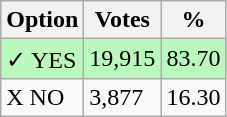<table class="wikitable">
<tr>
<th>Option</th>
<th>Votes</th>
<th>%</th>
</tr>
<tr>
<td style=background:#bbf8be>✓ YES</td>
<td style=background:#bbf8be>19,915</td>
<td style=background:#bbf8be>83.70</td>
</tr>
<tr>
<td>X NO</td>
<td>3,877</td>
<td>16.30</td>
</tr>
</table>
